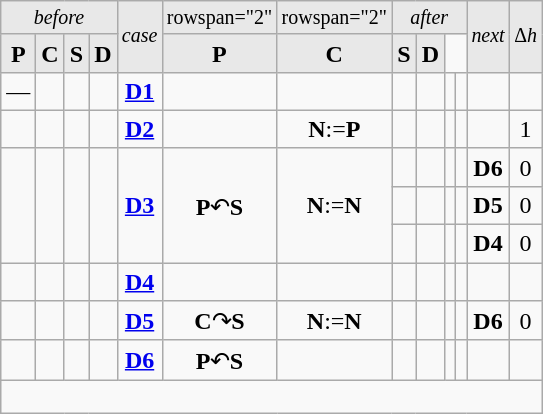<table class="wikitable floatright" style="text-align:center;">
<tr style="background:#E8E8E8;font-size:smaller;">
<td colspan="4"><em>before</em></td>
<td rowspan="2"><em>case</em></td>
<td>rowspan="2" </td>
<td>rowspan="2" </td>
<td colspan="4"><em>after</em></td>
<td rowspan="2"><em>next</em></td>
<td rowspan="2">Δ<em>h</em></td>
</tr>
<tr style="background:#E8E8E8">
<td><strong>P</strong></td>
<td><strong>C</strong></td>
<td><strong>S</strong></td>
<td><strong>D</strong></td>
<td><strong>P</strong></td>
<td><strong>C</strong></td>
<td><strong>S</strong></td>
<td><strong>D</strong></td>
</tr>
<tr>
<td>—</td>
<td></td>
<td></td>
<td></td>
<td><a href='#'><strong>D1</strong></a></td>
<td></td>
<td></td>
<td></td>
<td></td>
<td></td>
<td></td>
<td></td>
<td></td>
</tr>
<tr>
<td></td>
<td></td>
<td></td>
<td></td>
<td><a href='#'><strong>D2</strong></a></td>
<td></td>
<td><strong>N</strong>:=<strong>P</strong></td>
<td></td>
<td></td>
<td></td>
<td></td>
<td></td>
<td>1</td>
</tr>
<tr>
<td rowspan="3"></td>
<td rowspan="3"></td>
<td rowspan="3"></td>
<td rowspan="3"></td>
<td rowspan="3"><a href='#'><strong>D3</strong></a></td>
<td rowspan="3"><strong>P</strong>↶<strong>S</strong></td>
<td rowspan="3"><strong>N</strong>:=<strong>N</strong></td>
<td></td>
<td></td>
<td></td>
<td></td>
<td><strong>D6</strong></td>
<td>0</td>
</tr>
<tr>
<td></td>
<td></td>
<td></td>
<td></td>
<td><strong>D5</strong></td>
<td>0</td>
</tr>
<tr>
<td></td>
<td></td>
<td></td>
<td></td>
<td><strong>D4</strong></td>
<td>0</td>
</tr>
<tr>
<td></td>
<td></td>
<td></td>
<td></td>
<td><a href='#'><strong>D4</strong></a></td>
<td></td>
<td></td>
<td></td>
<td></td>
<td></td>
<td></td>
<td></td>
<td></td>
</tr>
<tr>
<td></td>
<td></td>
<td></td>
<td></td>
<td><a href='#'><strong>D5</strong></a></td>
<td><strong>C</strong>↷<strong>S</strong></td>
<td><strong>N</strong>:=<strong>N</strong></td>
<td></td>
<td></td>
<td></td>
<td></td>
<td><strong>D6</strong></td>
<td>0</td>
</tr>
<tr>
<td></td>
<td></td>
<td></td>
<td></td>
<td><a href='#'><strong>D6</strong></a></td>
<td><strong>P</strong>↶<strong>S</strong></td>
<td></td>
<td></td>
<td></td>
<td></td>
<td></td>
<td></td>
<td></td>
</tr>
<tr>
<td colspan="13" style="text-align:left; font-size:smaller;"><br></td>
</tr>
</table>
